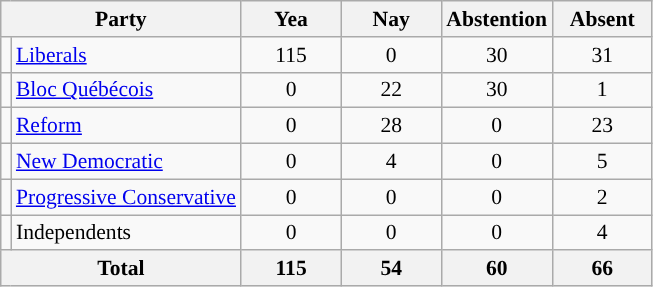<table class="wikitable" align="center" style="text-align:center; font-size:90%">
<tr>
<th colspan="2">Party</th>
<th width=60px>Yea</th>
<th width=60px>Nay</th>
<th width=60px>Abstention</th>
<th width=60px>Absent</th>
</tr>
<tr>
<td style="background:"></td>
<td align="left"><a href='#'>Liberals</a></td>
<td>115</td>
<td>0</td>
<td>30</td>
<td>31</td>
</tr>
<tr>
<td style="background:"></td>
<td align="left"><a href='#'>Bloc Québécois</a></td>
<td>0</td>
<td>22</td>
<td>30</td>
<td>1</td>
</tr>
<tr>
<td style="background:"></td>
<td align="left"><a href='#'>Reform</a></td>
<td>0</td>
<td>28</td>
<td>0</td>
<td>23</td>
</tr>
<tr>
<td style="background:"></td>
<td align="left"><a href='#'>New Democratic</a></td>
<td>0</td>
<td>4</td>
<td>0</td>
<td>5</td>
</tr>
<tr>
<td style="background:"></td>
<td align="left"><a href='#'>Progressive Conservative</a></td>
<td>0</td>
<td>0</td>
<td>0</td>
<td>2</td>
</tr>
<tr>
<td style="background:"></td>
<td align="left">Independents</td>
<td>0</td>
<td>0</td>
<td>0</td>
<td>4</td>
</tr>
<tr>
<th colspan=2>Total</th>
<th>115</th>
<th>54</th>
<th>60</th>
<th>66</th>
</tr>
</table>
